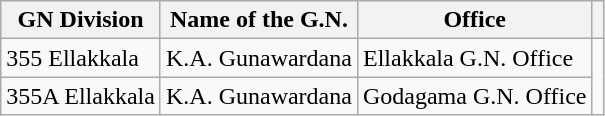<table class="wikitable">
<tr>
<th>GN Division</th>
<th>Name of the G.N.</th>
<th>Office</th>
<th></th>
</tr>
<tr>
<td>355 Ellakkala</td>
<td>K.A. Gunawardana</td>
<td Ellakkala G.N. Office>Ellakkala G.N. Office</td>
</tr>
<tr>
<td>355A Ellakkala</td>
<td>K.A. Gunawardana</td>
<td G.N.Office, Godagama>Godagama G.N. Office</td>
</tr>
</table>
